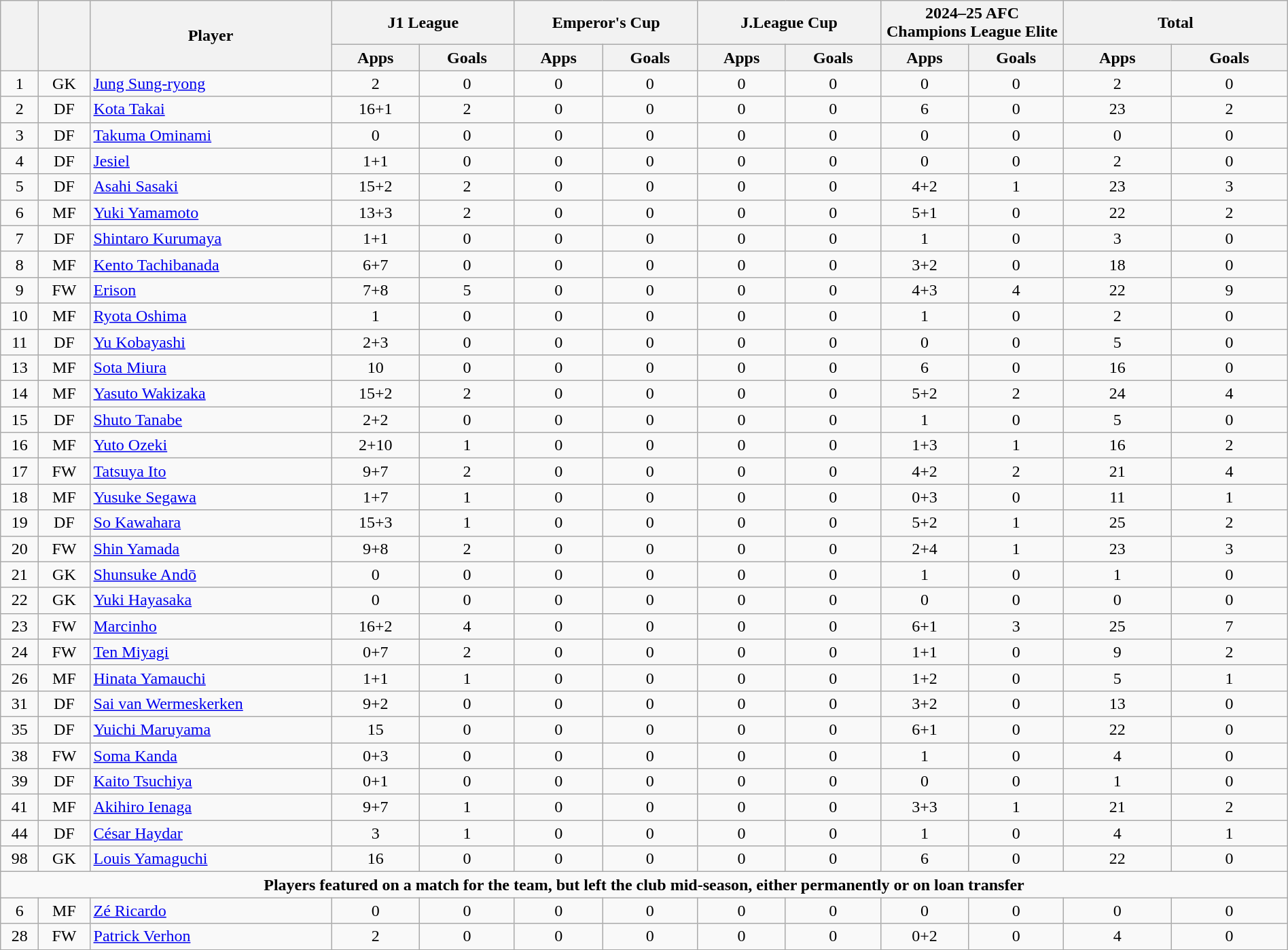<table class="wikitable" style="text-align:center; font-size:100%; width:100%;">
<tr>
<th rowspan=2></th>
<th rowspan=2></th>
<th rowspan=2 width="230">Player</th>
<th colspan=2 width="105">J1 League</th>
<th colspan=2 width="105">Emperor's Cup</th>
<th colspan=2 width="105">J.League Cup</th>
<th colspan=2 width="105">2024–25 AFC Champions League Elite</th>
<th colspan=2 width="130">Total</th>
</tr>
<tr>
<th>Apps</th>
<th>Goals</th>
<th>Apps</th>
<th>Goals</th>
<th>Apps</th>
<th>Goals</th>
<th>Apps</th>
<th>Goals</th>
<th>Apps</th>
<th>Goals</th>
</tr>
<tr>
<td>1</td>
<td>GK</td>
<td align="left"> <a href='#'>Jung Sung-ryong</a></td>
<td>2</td>
<td>0</td>
<td>0</td>
<td>0</td>
<td>0</td>
<td>0</td>
<td>0</td>
<td>0</td>
<td>2</td>
<td>0</td>
</tr>
<tr>
<td>2</td>
<td>DF</td>
<td align="left"> <a href='#'>Kota Takai</a></td>
<td>16+1</td>
<td>2</td>
<td>0</td>
<td>0</td>
<td>0</td>
<td>0</td>
<td>6</td>
<td>0</td>
<td>23</td>
<td>2</td>
</tr>
<tr>
<td>3</td>
<td>DF</td>
<td align="left"> <a href='#'>Takuma Ominami</a></td>
<td>0</td>
<td>0</td>
<td>0</td>
<td>0</td>
<td>0</td>
<td>0</td>
<td>0</td>
<td>0</td>
<td>0</td>
<td>0</td>
</tr>
<tr>
<td>4</td>
<td>DF</td>
<td align="left"> <a href='#'>Jesiel</a></td>
<td>1+1</td>
<td>0</td>
<td>0</td>
<td>0</td>
<td>0</td>
<td>0</td>
<td>0</td>
<td>0</td>
<td>2</td>
<td>0</td>
</tr>
<tr>
<td>5</td>
<td>DF</td>
<td align="left"> <a href='#'>Asahi Sasaki</a></td>
<td>15+2</td>
<td>2</td>
<td>0</td>
<td>0</td>
<td>0</td>
<td>0</td>
<td>4+2</td>
<td>1</td>
<td>23</td>
<td>3</td>
</tr>
<tr>
<td>6</td>
<td>MF</td>
<td align="left"> <a href='#'>Yuki Yamamoto</a></td>
<td>13+3</td>
<td>2</td>
<td>0</td>
<td>0</td>
<td>0</td>
<td>0</td>
<td>5+1</td>
<td>0</td>
<td>22</td>
<td>2</td>
</tr>
<tr>
<td>7</td>
<td>DF</td>
<td align="left"> <a href='#'>Shintaro Kurumaya</a></td>
<td>1+1</td>
<td>0</td>
<td>0</td>
<td>0</td>
<td>0</td>
<td>0</td>
<td>1</td>
<td>0</td>
<td>3</td>
<td>0</td>
</tr>
<tr>
<td>8</td>
<td>MF</td>
<td align="left"> <a href='#'>Kento Tachibanada</a></td>
<td>6+7</td>
<td>0</td>
<td>0</td>
<td>0</td>
<td>0</td>
<td>0</td>
<td>3+2</td>
<td>0</td>
<td>18</td>
<td>0</td>
</tr>
<tr>
<td>9</td>
<td>FW</td>
<td align="left"> <a href='#'>Erison</a></td>
<td>7+8</td>
<td>5</td>
<td>0</td>
<td>0</td>
<td>0</td>
<td>0</td>
<td>4+3</td>
<td>4</td>
<td>22</td>
<td>9</td>
</tr>
<tr>
<td>10</td>
<td>MF</td>
<td align="left"> <a href='#'>Ryota Oshima</a></td>
<td>1</td>
<td>0</td>
<td>0</td>
<td>0</td>
<td>0</td>
<td>0</td>
<td>1</td>
<td>0</td>
<td>2</td>
<td>0</td>
</tr>
<tr>
<td>11</td>
<td>DF</td>
<td align="left"> <a href='#'>Yu Kobayashi</a></td>
<td>2+3</td>
<td>0</td>
<td>0</td>
<td>0</td>
<td>0</td>
<td>0</td>
<td>0</td>
<td>0</td>
<td>5</td>
<td>0</td>
</tr>
<tr>
<td>13</td>
<td>MF</td>
<td align="left"> <a href='#'>Sota Miura</a></td>
<td>10</td>
<td>0</td>
<td>0</td>
<td>0</td>
<td>0</td>
<td>0</td>
<td>6</td>
<td>0</td>
<td>16</td>
<td>0</td>
</tr>
<tr>
<td>14</td>
<td>MF</td>
<td align="left"> <a href='#'>Yasuto Wakizaka</a></td>
<td>15+2</td>
<td>2</td>
<td>0</td>
<td>0</td>
<td>0</td>
<td>0</td>
<td>5+2</td>
<td>2</td>
<td>24</td>
<td>4</td>
</tr>
<tr>
<td>15</td>
<td>DF</td>
<td align="left"> <a href='#'>Shuto Tanabe</a></td>
<td>2+2</td>
<td>0</td>
<td>0</td>
<td>0</td>
<td>0</td>
<td>0</td>
<td>1</td>
<td>0</td>
<td>5</td>
<td>0</td>
</tr>
<tr>
<td>16</td>
<td>MF</td>
<td align="left"> <a href='#'>Yuto Ozeki</a></td>
<td>2+10</td>
<td>1</td>
<td>0</td>
<td>0</td>
<td>0</td>
<td>0</td>
<td>1+3</td>
<td>1</td>
<td>16</td>
<td>2</td>
</tr>
<tr>
<td>17</td>
<td>FW</td>
<td align="left"> <a href='#'>Tatsuya Ito</a></td>
<td>9+7</td>
<td>2</td>
<td>0</td>
<td>0</td>
<td>0</td>
<td>0</td>
<td>4+2</td>
<td>2</td>
<td>21</td>
<td>4</td>
</tr>
<tr>
<td>18</td>
<td>MF</td>
<td align="left"> <a href='#'>Yusuke Segawa</a></td>
<td>1+7</td>
<td>1</td>
<td>0</td>
<td>0</td>
<td>0</td>
<td>0</td>
<td>0+3</td>
<td>0</td>
<td>11</td>
<td>1</td>
</tr>
<tr>
<td>19</td>
<td>DF</td>
<td align="left"> <a href='#'>So Kawahara</a></td>
<td>15+3</td>
<td>1</td>
<td>0</td>
<td>0</td>
<td>0</td>
<td>0</td>
<td>5+2</td>
<td>1</td>
<td>25</td>
<td>2</td>
</tr>
<tr>
<td>20</td>
<td>FW</td>
<td align="left"> <a href='#'>Shin Yamada</a></td>
<td>9+8</td>
<td>2</td>
<td>0</td>
<td>0</td>
<td>0</td>
<td>0</td>
<td>2+4</td>
<td>1</td>
<td>23</td>
<td>3</td>
</tr>
<tr>
<td>21</td>
<td>GK</td>
<td align="left"> <a href='#'>Shunsuke Andō</a></td>
<td>0</td>
<td>0</td>
<td>0</td>
<td>0</td>
<td>0</td>
<td>0</td>
<td>1</td>
<td>0</td>
<td>1</td>
<td>0</td>
</tr>
<tr>
<td>22</td>
<td>GK</td>
<td align="left"> <a href='#'>Yuki Hayasaka</a></td>
<td>0</td>
<td>0</td>
<td>0</td>
<td>0</td>
<td>0</td>
<td>0</td>
<td>0</td>
<td>0</td>
<td>0</td>
<td>0</td>
</tr>
<tr>
<td>23</td>
<td>FW</td>
<td align="left"> <a href='#'>Marcinho</a></td>
<td>16+2</td>
<td>4</td>
<td>0</td>
<td>0</td>
<td>0</td>
<td>0</td>
<td>6+1</td>
<td>3</td>
<td>25</td>
<td>7</td>
</tr>
<tr>
<td>24</td>
<td>FW</td>
<td align="left"> <a href='#'>Ten Miyagi</a></td>
<td>0+7</td>
<td>2</td>
<td>0</td>
<td>0</td>
<td>0</td>
<td>0</td>
<td>1+1</td>
<td>0</td>
<td>9</td>
<td>2</td>
</tr>
<tr>
<td>26</td>
<td>MF</td>
<td align="left"> <a href='#'>Hinata Yamauchi</a></td>
<td>1+1</td>
<td>1</td>
<td>0</td>
<td>0</td>
<td>0</td>
<td>0</td>
<td>1+2</td>
<td>0</td>
<td>5</td>
<td>1</td>
</tr>
<tr>
<td>31</td>
<td>DF</td>
<td align="left"> <a href='#'>Sai van Wermeskerken</a></td>
<td>9+2</td>
<td>0</td>
<td>0</td>
<td>0</td>
<td>0</td>
<td>0</td>
<td>3+2</td>
<td>0</td>
<td>13</td>
<td>0</td>
</tr>
<tr>
<td>35</td>
<td>DF</td>
<td align="left"> <a href='#'>Yuichi Maruyama</a></td>
<td>15</td>
<td>0</td>
<td>0</td>
<td>0</td>
<td>0</td>
<td>0</td>
<td>6+1</td>
<td>0</td>
<td>22</td>
<td>0</td>
</tr>
<tr>
<td>38</td>
<td>FW</td>
<td align="left"> <a href='#'>Soma Kanda</a></td>
<td>0+3</td>
<td>0</td>
<td>0</td>
<td>0</td>
<td>0</td>
<td>0</td>
<td>1</td>
<td>0</td>
<td>4</td>
<td>0</td>
</tr>
<tr>
<td>39</td>
<td>DF</td>
<td align="left"> <a href='#'>Kaito Tsuchiya</a></td>
<td>0+1</td>
<td>0</td>
<td>0</td>
<td>0</td>
<td>0</td>
<td>0</td>
<td>0</td>
<td>0</td>
<td>1</td>
<td>0</td>
</tr>
<tr>
<td>41</td>
<td>MF</td>
<td align="left"> <a href='#'>Akihiro Ienaga</a></td>
<td>9+7</td>
<td>1</td>
<td>0</td>
<td>0</td>
<td>0</td>
<td>0</td>
<td>3+3</td>
<td>1</td>
<td>21</td>
<td>2</td>
</tr>
<tr>
<td>44</td>
<td>DF</td>
<td align="left"> <a href='#'>César Haydar</a></td>
<td>3</td>
<td>1</td>
<td>0</td>
<td>0</td>
<td>0</td>
<td>0</td>
<td>1</td>
<td>0</td>
<td>4</td>
<td>1</td>
</tr>
<tr>
<td>98</td>
<td>GK</td>
<td align="left"> <a href='#'>Louis Yamaguchi</a></td>
<td>16</td>
<td>0</td>
<td>0</td>
<td>0</td>
<td>0</td>
<td>0</td>
<td>6</td>
<td>0</td>
<td>22</td>
<td>0</td>
</tr>
<tr>
<td colspan="15"><strong>Players featured on a match for the team, but left the club mid-season, either permanently or on loan transfer</strong></td>
</tr>
<tr>
<td>6</td>
<td>MF</td>
<td align="left"> <a href='#'>Zé Ricardo</a></td>
<td>0</td>
<td>0</td>
<td>0</td>
<td>0</td>
<td>0</td>
<td>0</td>
<td>0</td>
<td>0</td>
<td>0</td>
<td>0</td>
</tr>
<tr>
<td>28</td>
<td>FW</td>
<td align="left"> <a href='#'>Patrick Verhon</a></td>
<td>2</td>
<td>0</td>
<td>0</td>
<td>0</td>
<td>0</td>
<td>0</td>
<td>0+2</td>
<td>0</td>
<td>4</td>
<td>0</td>
</tr>
<tr>
</tr>
</table>
